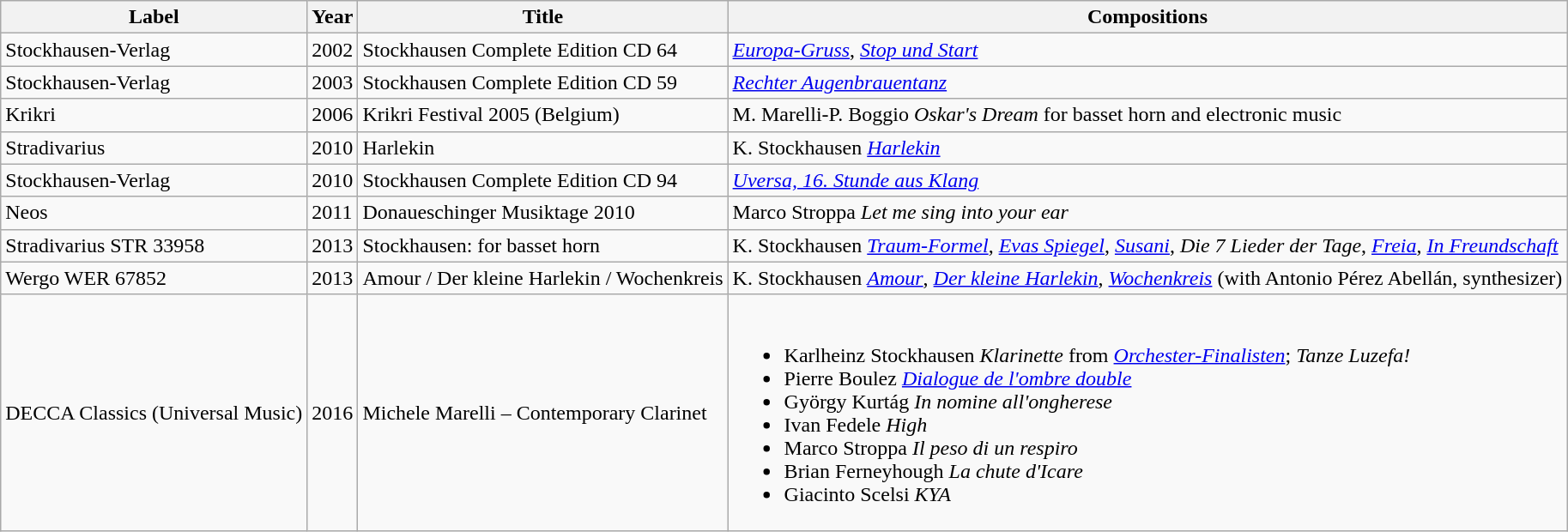<table class="wikitable">
<tr style="text-align:center;" ">
<th>Label</th>
<th>Year</th>
<th>Title</th>
<th>Compositions</th>
</tr>
<tr>
<td>Stockhausen-Verlag</td>
<td>2002</td>
<td>Stockhausen Complete Edition CD 64</td>
<td><em><a href='#'>Europa-Gruss</a></em>, <em><a href='#'>Stop und Start</a></em></td>
</tr>
<tr>
<td>Stockhausen-Verlag</td>
<td>2003</td>
<td>Stockhausen Complete Edition CD 59</td>
<td><em><a href='#'>Rechter Augenbrauentanz</a></em></td>
</tr>
<tr>
<td>Krikri</td>
<td>2006</td>
<td>Krikri Festival 2005 (Belgium)</td>
<td>M. Marelli-P. Boggio <em>Oskar's Dream</em> for basset horn and electronic music</td>
</tr>
<tr>
<td>Stradivarius</td>
<td>2010</td>
<td>Harlekin</td>
<td>K. Stockhausen <em><a href='#'>Harlekin</a></em></td>
</tr>
<tr>
<td>Stockhausen-Verlag</td>
<td>2010</td>
<td>Stockhausen Complete Edition CD 94</td>
<td><em><a href='#'>Uversa, 16. Stunde aus Klang</a></em></td>
</tr>
<tr>
<td>Neos</td>
<td>2011</td>
<td>Donaueschinger Musiktage 2010</td>
<td>Marco Stroppa <em>Let me sing into your ear</em></td>
</tr>
<tr>
<td>Stradivarius STR 33958</td>
<td>2013</td>
<td>Stockhausen: for basset horn</td>
<td>K. Stockhausen <em><a href='#'>Traum-Formel</a></em>, <em><a href='#'>Evas Spiegel</a></em>, <em><a href='#'>Susani</a></em>, <em>Die 7 Lieder der Tage</em>, <em><a href='#'>Freia</a></em>, <em><a href='#'>In Freundschaft</a></em></td>
</tr>
<tr>
<td>Wergo WER 67852</td>
<td>2013</td>
<td>Amour / Der kleine Harlekin / Wochenkreis</td>
<td>K. Stockhausen <em><a href='#'>Amour</a></em>, <em><a href='#'>Der kleine Harlekin</a></em>, <em><a href='#'>Wochenkreis</a></em> (with Antonio Pérez Abellán, synthesizer)</td>
</tr>
<tr>
<td>DECCA Classics (Universal Music)</td>
<td>2016</td>
<td>Michele Marelli – Contemporary Clarinet</td>
<td><br><ul><li>Karlheinz Stockhausen <em>Klarinette</em> from <em><a href='#'>Orchester-Finalisten</a></em>; <em>Tanze Luzefa!</em></li><li>Pierre Boulez <em><a href='#'>Dialogue de l'ombre double</a></em></li><li>György Kurtág <em>In nomine all'ongherese</em></li><li>Ivan Fedele <em>High</em></li><li>Marco Stroppa <em>Il peso di un respiro</em></li><li>Brian Ferneyhough <em>La chute d'Icare</em></li><li>Giacinto Scelsi <em>KYA</em></li></ul></td>
</tr>
</table>
